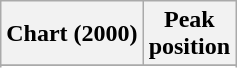<table class="wikitable plainrowheaders">
<tr>
<th scope="col">Chart (2000)</th>
<th scope="col">Peak<br>position</th>
</tr>
<tr>
</tr>
<tr>
</tr>
</table>
